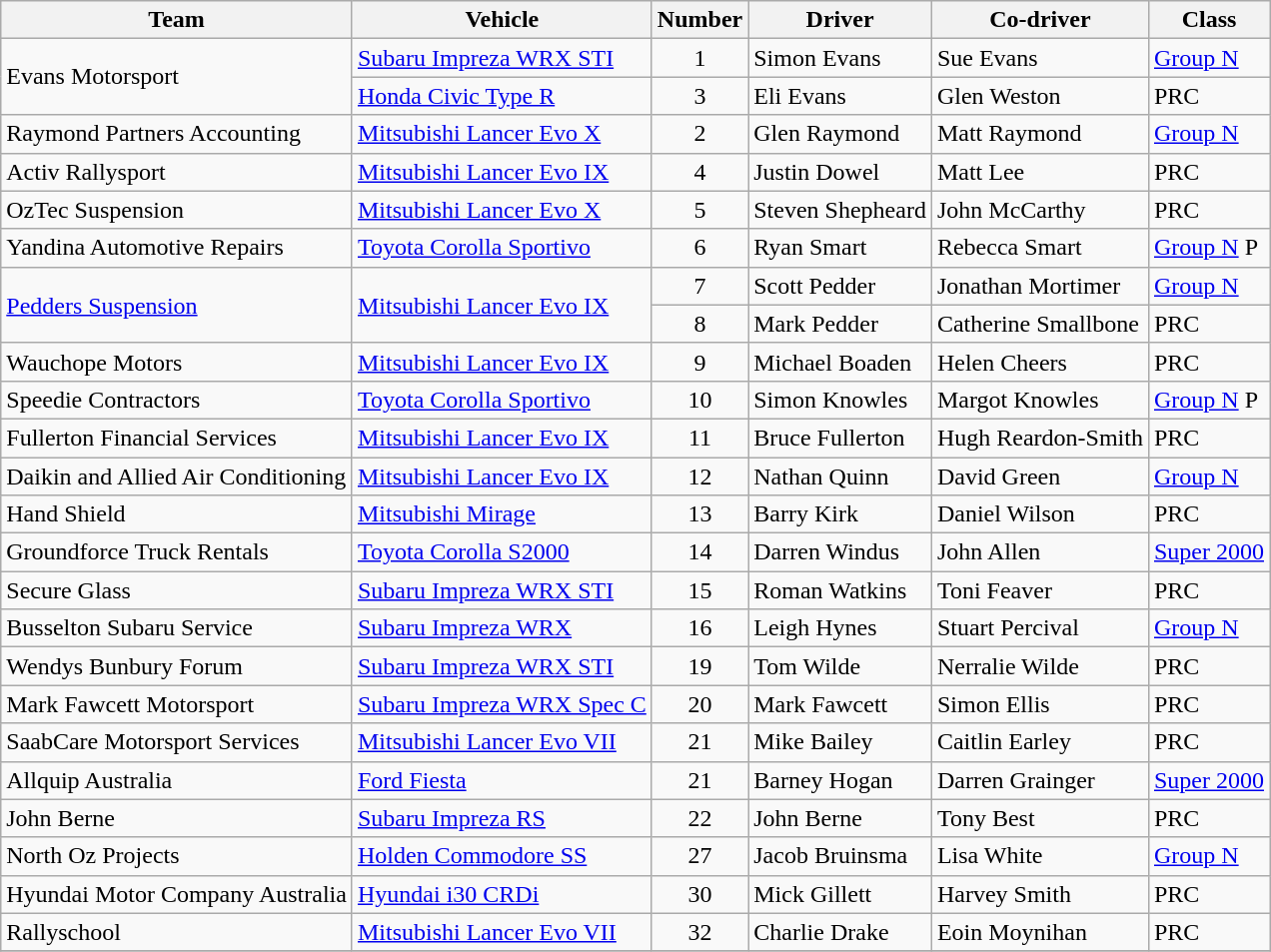<table class="wikitable" border="1">
<tr>
<th>Team</th>
<th>Vehicle</th>
<th>Number</th>
<th>Driver</th>
<th>Co-driver</th>
<th>Class</th>
</tr>
<tr>
<td rowspan=2>Evans Motorsport</td>
<td><a href='#'>Subaru Impreza WRX STI</a></td>
<td align="center">1</td>
<td>Simon Evans</td>
<td>Sue Evans</td>
<td><a href='#'>Group N</a></td>
</tr>
<tr>
<td><a href='#'>Honda Civic Type R</a></td>
<td align="center">3</td>
<td>Eli Evans</td>
<td>Glen Weston</td>
<td>PRC</td>
</tr>
<tr>
<td>Raymond Partners Accounting</td>
<td><a href='#'>Mitsubishi Lancer Evo X</a></td>
<td align="center">2</td>
<td>Glen Raymond</td>
<td>Matt Raymond</td>
<td><a href='#'>Group N</a></td>
</tr>
<tr>
<td>Activ Rallysport</td>
<td><a href='#'>Mitsubishi Lancer Evo IX</a></td>
<td align="center">4</td>
<td>Justin Dowel</td>
<td>Matt Lee</td>
<td>PRC</td>
</tr>
<tr>
<td>OzTec Suspension</td>
<td><a href='#'>Mitsubishi Lancer Evo X</a></td>
<td align="center">5</td>
<td>Steven Shepheard</td>
<td>John McCarthy</td>
<td>PRC</td>
</tr>
<tr>
<td>Yandina Automotive Repairs</td>
<td><a href='#'>Toyota Corolla Sportivo</a></td>
<td align="center">6</td>
<td>Ryan Smart</td>
<td>Rebecca Smart</td>
<td><a href='#'>Group N</a> P</td>
</tr>
<tr>
<td rowspan=2><a href='#'>Pedders Suspension</a></td>
<td rowspan=2><a href='#'>Mitsubishi Lancer Evo IX</a></td>
<td align="center">7</td>
<td>Scott Pedder</td>
<td>Jonathan Mortimer</td>
<td><a href='#'>Group N</a></td>
</tr>
<tr>
<td align="center">8</td>
<td>Mark Pedder</td>
<td>Catherine Smallbone</td>
<td>PRC</td>
</tr>
<tr>
<td>Wauchope Motors</td>
<td><a href='#'>Mitsubishi Lancer Evo IX</a></td>
<td align="center">9</td>
<td>Michael Boaden</td>
<td>Helen Cheers</td>
<td>PRC</td>
</tr>
<tr>
<td>Speedie Contractors</td>
<td><a href='#'>Toyota Corolla Sportivo</a></td>
<td align="center">10</td>
<td>Simon Knowles</td>
<td>Margot Knowles</td>
<td><a href='#'>Group N</a> P</td>
</tr>
<tr>
<td>Fullerton Financial Services</td>
<td><a href='#'>Mitsubishi Lancer Evo IX</a></td>
<td align="center">11</td>
<td>Bruce Fullerton</td>
<td>Hugh Reardon-Smith</td>
<td>PRC</td>
</tr>
<tr>
<td>Daikin and Allied Air Conditioning</td>
<td><a href='#'>Mitsubishi Lancer Evo IX</a></td>
<td align="center">12</td>
<td>Nathan Quinn</td>
<td>David Green</td>
<td><a href='#'>Group N</a></td>
</tr>
<tr>
<td>Hand Shield</td>
<td><a href='#'>Mitsubishi Mirage</a></td>
<td align="center">13</td>
<td>Barry Kirk</td>
<td>Daniel Wilson</td>
<td>PRC</td>
</tr>
<tr>
<td>Groundforce Truck Rentals</td>
<td><a href='#'>Toyota Corolla S2000</a></td>
<td align="center">14</td>
<td>Darren Windus</td>
<td>John Allen</td>
<td><a href='#'>Super 2000</a></td>
</tr>
<tr>
<td>Secure Glass</td>
<td><a href='#'>Subaru Impreza WRX STI</a></td>
<td align="center">15</td>
<td>Roman Watkins</td>
<td>Toni Feaver</td>
<td>PRC</td>
</tr>
<tr>
<td>Busselton Subaru Service</td>
<td><a href='#'>Subaru Impreza WRX</a></td>
<td align="center">16</td>
<td>Leigh Hynes</td>
<td>Stuart Percival</td>
<td><a href='#'>Group N</a></td>
</tr>
<tr>
<td>Wendys Bunbury Forum</td>
<td><a href='#'>Subaru Impreza WRX STI</a></td>
<td align="center">19</td>
<td>Tom Wilde</td>
<td>Nerralie Wilde</td>
<td>PRC</td>
</tr>
<tr>
<td>Mark Fawcett Motorsport</td>
<td><a href='#'>Subaru Impreza WRX Spec C</a></td>
<td align="center">20</td>
<td>Mark Fawcett</td>
<td>Simon Ellis</td>
<td>PRC</td>
</tr>
<tr>
<td>SaabCare Motorsport Services</td>
<td><a href='#'>Mitsubishi Lancer Evo VII</a></td>
<td align="center">21</td>
<td>Mike Bailey</td>
<td>Caitlin Earley</td>
<td>PRC</td>
</tr>
<tr>
<td>Allquip Australia</td>
<td><a href='#'>Ford Fiesta</a></td>
<td align="center">21</td>
<td>Barney Hogan</td>
<td>Darren Grainger</td>
<td><a href='#'>Super 2000</a></td>
</tr>
<tr>
<td>John Berne</td>
<td><a href='#'>Subaru Impreza RS</a></td>
<td align="center">22</td>
<td>John Berne</td>
<td>Tony Best</td>
<td>PRC</td>
</tr>
<tr>
<td>North Oz Projects</td>
<td><a href='#'>Holden Commodore SS</a></td>
<td align="center">27</td>
<td>Jacob Bruinsma</td>
<td>Lisa White</td>
<td><a href='#'>Group N</a></td>
</tr>
<tr>
<td>Hyundai Motor Company Australia</td>
<td><a href='#'>Hyundai i30 CRDi</a></td>
<td align="center">30</td>
<td>Mick Gillett</td>
<td>Harvey Smith</td>
<td>PRC</td>
</tr>
<tr>
<td>Rallyschool</td>
<td><a href='#'>Mitsubishi Lancer Evo VII</a></td>
<td align="center">32</td>
<td>Charlie Drake</td>
<td>Eoin Moynihan</td>
<td>PRC</td>
</tr>
<tr>
</tr>
</table>
